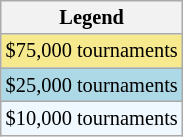<table class="wikitable" style="font-size:85%">
<tr>
<th>Legend</th>
</tr>
<tr style="background:#f7e98e;">
<td>$75,000 tournaments</td>
</tr>
<tr style="background:lightblue;">
<td>$25,000 tournaments</td>
</tr>
<tr style="background:#f0f8ff;">
<td>$10,000 tournaments</td>
</tr>
</table>
